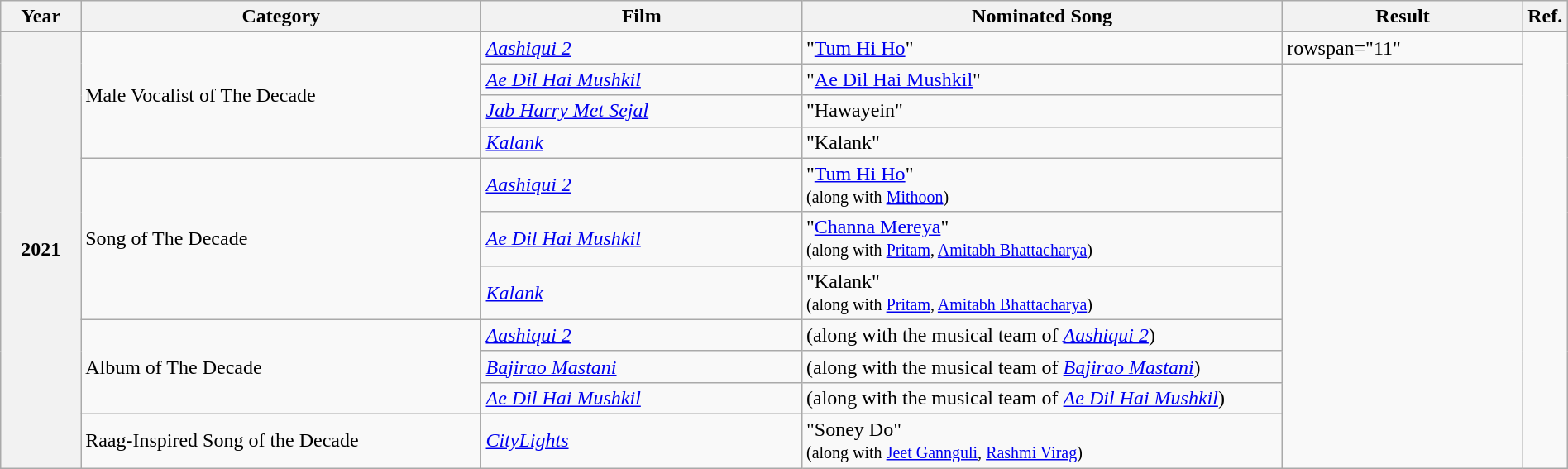<table class="wikitable plainrowheaders" width="100%" "textcolor:#000;">
<tr>
<th scope="col" width=5%><strong>Year</strong></th>
<th scope="col" width=25%><strong>Category</strong></th>
<th scope="col" width=20%><strong>Film</strong></th>
<th scope="col" width=30%><strong>Nominated Song</strong></th>
<th scope="col" width=15%><strong>Result</strong></th>
<th scope="col" width=2%><strong>Ref.</strong></th>
</tr>
<tr>
<th scope="row" rowspan="11">2021</th>
<td rowspan="4">Male Vocalist of The Decade</td>
<td><em><a href='#'>Aashiqui 2</a></em></td>
<td>"<a href='#'>Tum Hi Ho</a>"</td>
<td>rowspan="11" </td>
<td rowspan="11"></td>
</tr>
<tr>
<td><em><a href='#'>Ae Dil Hai Mushkil</a></em></td>
<td>"<a href='#'>Ae Dil Hai Mushkil</a>"</td>
</tr>
<tr>
<td><em><a href='#'>Jab Harry Met Sejal</a></em></td>
<td>"Hawayein"</td>
</tr>
<tr>
<td><em><a href='#'>Kalank</a></em></td>
<td>"Kalank"</td>
</tr>
<tr>
<td rowspan="3">Song of The Decade</td>
<td><em><a href='#'>Aashiqui 2</a></em></td>
<td>"<a href='#'>Tum Hi Ho</a>"<br><small>(along with <a href='#'>Mithoon</a>)</small></td>
</tr>
<tr>
<td><em><a href='#'>Ae Dil Hai Mushkil</a></em></td>
<td>"<a href='#'>Channa Mereya</a>"<br><small>(along with <a href='#'>Pritam</a>, <a href='#'>Amitabh Bhattacharya</a>)</small></td>
</tr>
<tr>
<td><em><a href='#'>Kalank</a></em></td>
<td>"Kalank"<br><small>(along with <a href='#'>Pritam</a>, <a href='#'>Amitabh Bhattacharya</a>)</small></td>
</tr>
<tr>
<td rowspan="3">Album of The Decade</td>
<td><em><a href='#'>Aashiqui 2</a></em></td>
<td>(along with the musical team of <em><a href='#'>Aashiqui 2</a></em>)</td>
</tr>
<tr>
<td><em><a href='#'>Bajirao Mastani</a></em></td>
<td>(along with the musical team of <em><a href='#'>Bajirao Mastani</a></em>)</td>
</tr>
<tr>
<td><em><a href='#'>Ae Dil Hai Mushkil</a></em></td>
<td>(along with the musical team of <em><a href='#'>Ae Dil Hai Mushkil</a></em>)</td>
</tr>
<tr>
<td>Raag-Inspired Song of the Decade</td>
<td><em><a href='#'>CityLights</a></em></td>
<td>"Soney Do"<br><small>(along with <a href='#'>Jeet Gannguli</a>, <a href='#'>Rashmi Virag</a>)</small></td>
</tr>
</table>
